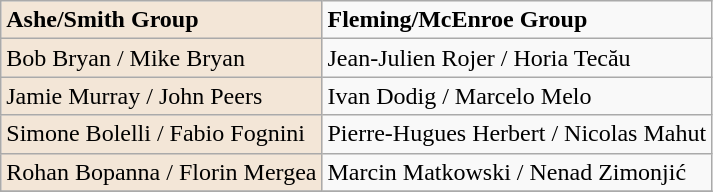<table class="wikitable" border="0">
<tr>
<td style="background:#f3e6d7;"><strong>Ashe/Smith Group</strong></td>
<td><strong>Fleming/McEnroe Group</strong></td>
</tr>
<tr>
<td style="background:#f3e6d7;">Bob Bryan / Mike Bryan</td>
<td>Jean-Julien Rojer / Horia Tecău</td>
</tr>
<tr>
<td style="background:#f3e6d7;">Jamie Murray / John Peers</td>
<td>Ivan Dodig / Marcelo Melo</td>
</tr>
<tr>
<td style="background:#f3e6d7;">Simone Bolelli / Fabio Fognini</td>
<td>Pierre-Hugues Herbert / Nicolas Mahut</td>
</tr>
<tr>
<td style="background:#f3e6d7;">Rohan Bopanna / Florin Mergea</td>
<td>Marcin Matkowski / Nenad Zimonjić</td>
</tr>
<tr>
</tr>
</table>
